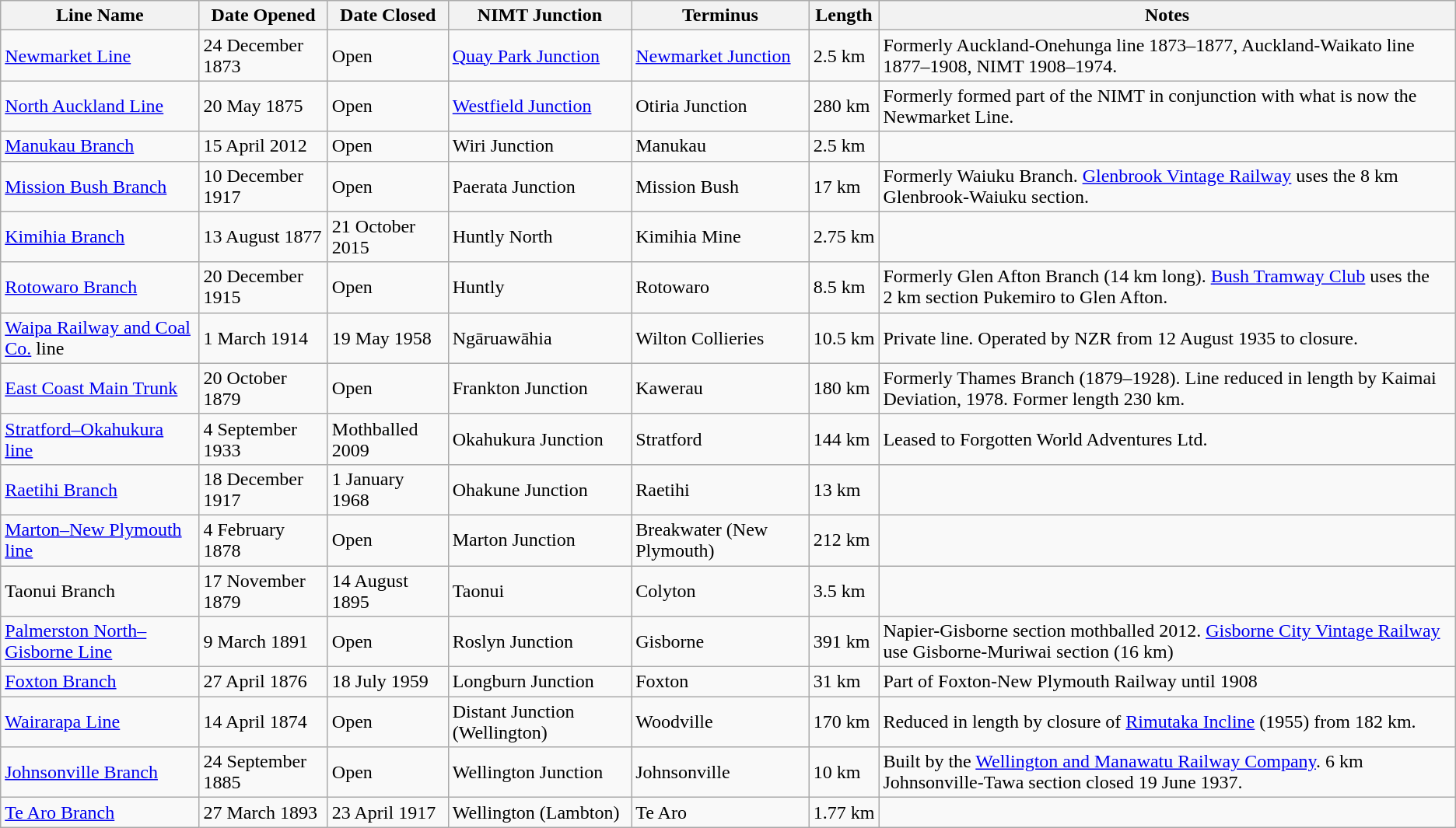<table class="wikitable sortable">
<tr>
<th>Line Name</th>
<th>Date Opened</th>
<th>Date Closed</th>
<th>NIMT Junction</th>
<th>Terminus</th>
<th>Length</th>
<th>Notes</th>
</tr>
<tr>
<td><a href='#'>Newmarket Line</a></td>
<td>24 December 1873</td>
<td>Open</td>
<td><a href='#'>Quay Park Junction</a></td>
<td><a href='#'>Newmarket Junction</a></td>
<td>2.5 km</td>
<td>Formerly Auckland-Onehunga line 1873–1877, Auckland-Waikato line 1877–1908, NIMT 1908–1974.</td>
</tr>
<tr>
<td><a href='#'>North Auckland Line</a></td>
<td>20 May 1875</td>
<td>Open</td>
<td><a href='#'>Westfield Junction</a></td>
<td>Otiria Junction</td>
<td>280 km</td>
<td>Formerly formed part of the NIMT in conjunction with what is now the Newmarket Line.</td>
</tr>
<tr>
<td><a href='#'>Manukau Branch</a></td>
<td>15 April 2012</td>
<td>Open</td>
<td>Wiri Junction</td>
<td>Manukau</td>
<td>2.5 km</td>
<td></td>
</tr>
<tr>
<td><a href='#'>Mission Bush Branch</a></td>
<td>10 December 1917</td>
<td>Open</td>
<td>Paerata Junction</td>
<td>Mission Bush</td>
<td>17 km</td>
<td>Formerly Waiuku Branch. <a href='#'>Glenbrook Vintage Railway</a> uses the 8 km Glenbrook-Waiuku section.</td>
</tr>
<tr>
<td><a href='#'>Kimihia Branch</a></td>
<td>13 August 1877</td>
<td>21 October 2015</td>
<td>Huntly North</td>
<td>Kimihia Mine</td>
<td>2.75 km</td>
<td></td>
</tr>
<tr>
<td><a href='#'>Rotowaro Branch</a></td>
<td>20 December 1915</td>
<td>Open</td>
<td>Huntly</td>
<td>Rotowaro</td>
<td>8.5 km</td>
<td>Formerly Glen Afton Branch (14 km long). <a href='#'>Bush Tramway Club</a> uses the 2 km section Pukemiro to Glen Afton.</td>
</tr>
<tr>
<td><a href='#'>Waipa Railway and Coal Co.</a> line</td>
<td>1 March 1914</td>
<td>19 May 1958</td>
<td>Ngāruawāhia</td>
<td>Wilton Collieries</td>
<td>10.5 km</td>
<td>Private line. Operated by NZR from 12 August 1935 to closure.</td>
</tr>
<tr>
<td><a href='#'>East Coast Main Trunk</a></td>
<td>20 October 1879</td>
<td>Open</td>
<td>Frankton Junction</td>
<td>Kawerau</td>
<td>180 km</td>
<td>Formerly Thames Branch (1879–1928). Line reduced in length by Kaimai Deviation, 1978. Former length 230 km.</td>
</tr>
<tr>
<td><a href='#'>Stratford–Okahukura line</a></td>
<td>4 September 1933</td>
<td>Mothballed 2009</td>
<td>Okahukura Junction</td>
<td>Stratford</td>
<td>144 km</td>
<td>Leased to Forgotten World Adventures Ltd.</td>
</tr>
<tr>
<td><a href='#'>Raetihi Branch</a></td>
<td>18 December 1917</td>
<td>1 January 1968</td>
<td>Ohakune Junction</td>
<td>Raetihi</td>
<td>13 km</td>
<td></td>
</tr>
<tr>
<td><a href='#'>Marton–New Plymouth line</a></td>
<td>4 February 1878</td>
<td>Open</td>
<td>Marton Junction</td>
<td>Breakwater (New Plymouth)</td>
<td>212 km</td>
<td></td>
</tr>
<tr>
<td>Taonui Branch</td>
<td>17 November 1879</td>
<td>14 August 1895</td>
<td>Taonui</td>
<td>Colyton</td>
<td>3.5 km</td>
<td></td>
</tr>
<tr>
<td><a href='#'>Palmerston North–Gisborne Line</a></td>
<td>9 March 1891</td>
<td>Open</td>
<td>Roslyn Junction</td>
<td>Gisborne</td>
<td>391 km</td>
<td>Napier-Gisborne section mothballed 2012. <a href='#'>Gisborne City Vintage Railway</a> use Gisborne-Muriwai section (16 km)</td>
</tr>
<tr>
<td><a href='#'>Foxton Branch</a></td>
<td>27 April 1876</td>
<td>18 July 1959</td>
<td>Longburn Junction</td>
<td>Foxton</td>
<td>31 km</td>
<td>Part of Foxton-New Plymouth Railway until 1908</td>
</tr>
<tr>
<td><a href='#'>Wairarapa Line</a></td>
<td>14 April 1874</td>
<td>Open</td>
<td>Distant Junction (Wellington)</td>
<td>Woodville</td>
<td>170 km</td>
<td>Reduced in length by closure of <a href='#'>Rimutaka Incline</a> (1955) from 182 km.</td>
</tr>
<tr>
<td><a href='#'>Johnsonville Branch</a></td>
<td>24 September 1885</td>
<td>Open</td>
<td>Wellington Junction</td>
<td>Johnsonville</td>
<td>10 km</td>
<td>Built by the <a href='#'>Wellington and Manawatu Railway Company</a>. 6 km Johnsonville-Tawa section closed 19 June 1937.</td>
</tr>
<tr>
<td><a href='#'>Te Aro Branch</a></td>
<td>27 March 1893</td>
<td>23 April 1917</td>
<td>Wellington (Lambton)</td>
<td>Te Aro</td>
<td>1.77 km</td>
<td></td>
</tr>
</table>
